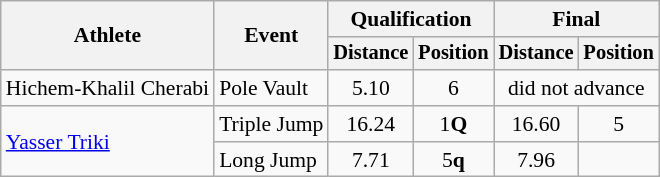<table class=wikitable style="font-size:90%">
<tr>
<th rowspan="2">Athlete</th>
<th rowspan="2">Event</th>
<th colspan="2">Qualification</th>
<th colspan="2">Final</th>
</tr>
<tr style="font-size:95%">
<th>Distance</th>
<th>Position</th>
<th>Distance</th>
<th>Position</th>
</tr>
<tr align=center>
<td align=left>Hichem-Khalil Cherabi</td>
<td align=left>Pole Vault</td>
<td>5.10</td>
<td>6</td>
<td colspan=2>did not advance</td>
</tr>
<tr align=center>
<td align=left rowspan=2><a href='#'>Yasser Triki</a></td>
<td align=left>Triple Jump</td>
<td>16.24</td>
<td>1<strong>Q</strong></td>
<td>16.60</td>
<td>5</td>
</tr>
<tr align=center>
<td align=left>Long Jump</td>
<td>7.71</td>
<td>5<strong>q</strong></td>
<td>7.96</td>
<td></td>
</tr>
</table>
